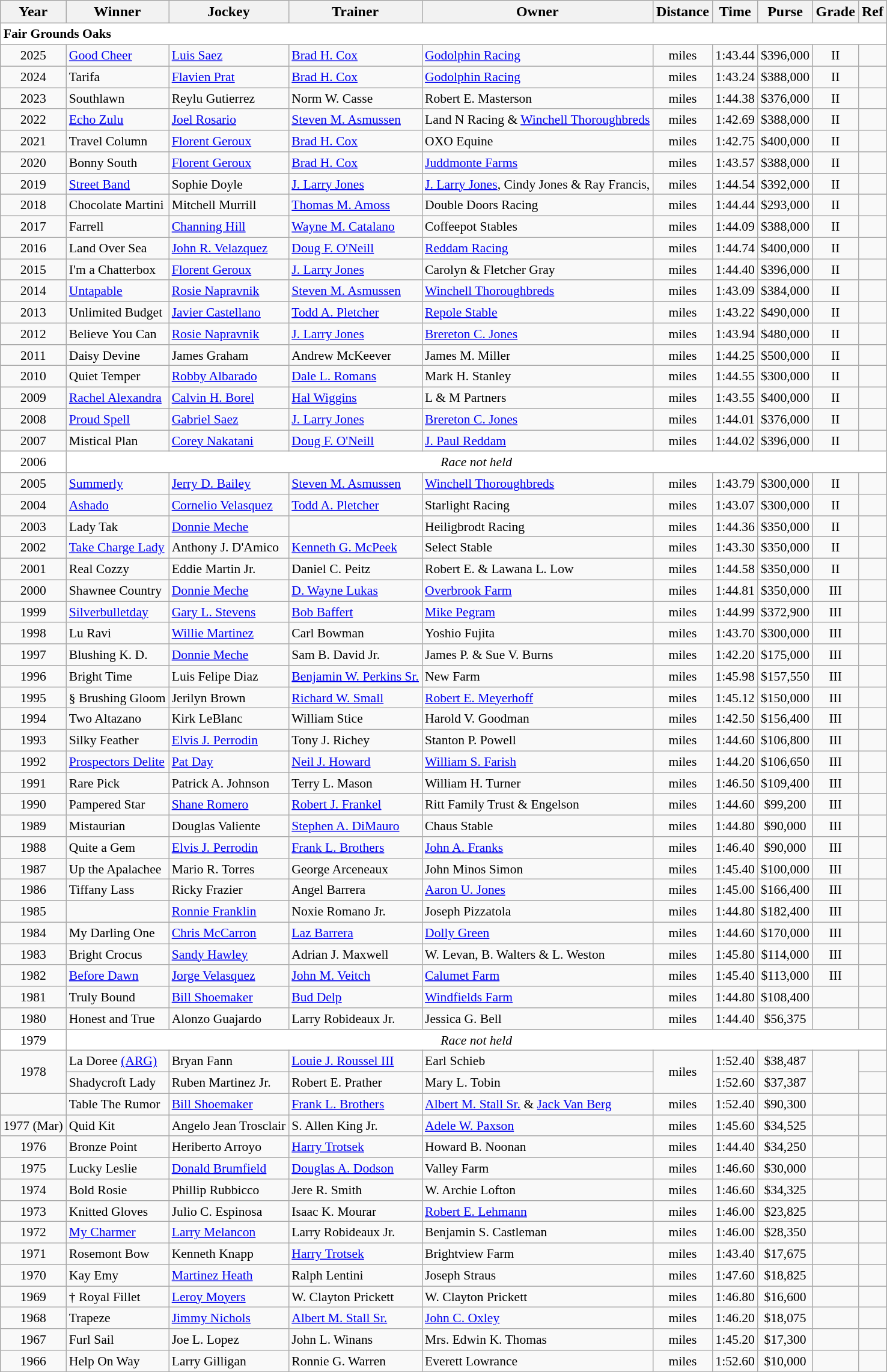<table class="wikitable sortable">
<tr>
<th>Year</th>
<th>Winner</th>
<th>Jockey</th>
<th>Trainer</th>
<th>Owner</th>
<th>Distance</th>
<th>Time</th>
<th>Purse</th>
<th>Grade</th>
<th>Ref</th>
</tr>
<tr style="font-size:90%; background-color:white">
<td align="left" colspan=10><strong>Fair Grounds Oaks</strong></td>
</tr>
<tr style="font-size:90%;">
<td Align="center">2025</td>
<td><a href='#'>Good Cheer</a></td>
<td><a href='#'>Luis Saez</a></td>
<td><a href='#'>Brad H. Cox</a></td>
<td><a href='#'>Godolphin Racing</a></td>
<td align=center> miles</td>
<td align=center>1:43.44</td>
<td align=center>$396,000</td>
<td align=center>II</td>
<td></td>
</tr>
<tr style="font-size:90%;">
<td Align="center">2024</td>
<td>Tarifa</td>
<td><a href='#'>Flavien Prat</a></td>
<td><a href='#'>Brad H. Cox</a></td>
<td><a href='#'>Godolphin Racing</a></td>
<td align=center> miles</td>
<td align=center>1:43.24</td>
<td align=center>$388,000</td>
<td align=center>II</td>
<td></td>
</tr>
<tr style="font-size:90%;">
<td Align="center">2023</td>
<td>Southlawn</td>
<td>Reylu Gutierrez</td>
<td>Norm W. Casse</td>
<td>Robert E. Masterson</td>
<td align=center> miles</td>
<td align=center>1:44.38</td>
<td align=center>$376,000</td>
<td align=center>II</td>
<td></td>
</tr>
<tr style="font-size:90%;">
<td Align="center">2022</td>
<td><a href='#'>Echo Zulu</a></td>
<td><a href='#'>Joel Rosario</a></td>
<td><a href='#'>Steven M. Asmussen</a></td>
<td>Land N Racing & <a href='#'>Winchell Thoroughbreds</a></td>
<td align=center> miles</td>
<td align=center>1:42.69</td>
<td align=center>$388,000</td>
<td align=center>II</td>
<td></td>
</tr>
<tr style="font-size:90%;">
<td align=center>2021</td>
<td>Travel Column</td>
<td><a href='#'>Florent Geroux</a></td>
<td><a href='#'>Brad H. Cox</a></td>
<td>OXO Equine</td>
<td align=center> miles</td>
<td align=center>1:42.75</td>
<td align=center>$400,000</td>
<td align=center>II</td>
<td></td>
</tr>
<tr style="font-size:90%;">
<td align=center>2020</td>
<td>Bonny South</td>
<td><a href='#'>Florent Geroux</a></td>
<td><a href='#'>Brad H. Cox</a></td>
<td><a href='#'>Juddmonte Farms</a></td>
<td align=center> miles</td>
<td align=center>1:43.57</td>
<td align=center>$388,000</td>
<td align=center>II</td>
<td></td>
</tr>
<tr style="font-size:90%;">
<td align=center>2019</td>
<td><a href='#'>Street Band</a></td>
<td>Sophie Doyle</td>
<td><a href='#'>J. Larry Jones</a></td>
<td><a href='#'>J. Larry Jones</a>, Cindy Jones & Ray Francis,</td>
<td align=center> miles</td>
<td align=center>1:44.54</td>
<td align=center>$392,000</td>
<td align=center>II</td>
<td></td>
</tr>
<tr style="font-size:90%;">
<td align=center>2018</td>
<td>Chocolate Martini</td>
<td>Mitchell Murrill</td>
<td><a href='#'>Thomas M. Amoss</a></td>
<td>Double Doors Racing</td>
<td align=center> miles</td>
<td align=center>1:44.44</td>
<td align=center>$293,000</td>
<td align=center>II</td>
<td></td>
</tr>
<tr style="font-size:90%;">
<td align=center>2017</td>
<td>Farrell</td>
<td><a href='#'>Channing Hill</a></td>
<td><a href='#'>Wayne M. Catalano</a></td>
<td>Coffeepot Stables</td>
<td align=center> miles</td>
<td align=center>1:44.09</td>
<td align=center>$388,000</td>
<td align=center>II</td>
<td></td>
</tr>
<tr style="font-size:90%;">
<td align=center>2016</td>
<td>Land Over Sea</td>
<td><a href='#'>John R. Velazquez</a></td>
<td><a href='#'>Doug F. O'Neill</a></td>
<td><a href='#'>Reddam Racing</a></td>
<td align=center> miles</td>
<td align=center>1:44.74</td>
<td align=center>$400,000</td>
<td align=center>II</td>
<td></td>
</tr>
<tr style="font-size:90%;">
<td align=center>2015</td>
<td>I'm a Chatterbox</td>
<td><a href='#'>Florent Geroux</a></td>
<td><a href='#'>J. Larry Jones</a></td>
<td>Carolyn & Fletcher Gray</td>
<td align=center> miles</td>
<td align=center>1:44.40</td>
<td align=center>$396,000</td>
<td align=center>II</td>
<td></td>
</tr>
<tr style="font-size:90%;">
<td align=center>2014</td>
<td><a href='#'>Untapable</a></td>
<td><a href='#'>Rosie Napravnik</a></td>
<td><a href='#'>Steven M. Asmussen</a></td>
<td><a href='#'>Winchell Thoroughbreds</a></td>
<td align=center> miles</td>
<td align=center>1:43.09</td>
<td align=center>$384,000</td>
<td align=center>II</td>
<td></td>
</tr>
<tr style="font-size:90%;">
<td align=center>2013</td>
<td>Unlimited Budget</td>
<td><a href='#'>Javier Castellano</a></td>
<td><a href='#'>Todd A. Pletcher</a></td>
<td><a href='#'>Repole Stable</a></td>
<td align=center> miles</td>
<td align=center>1:43.22</td>
<td align=center>$490,000</td>
<td align=center>II</td>
<td></td>
</tr>
<tr style="font-size:90%;">
<td align=center>2012</td>
<td>Believe You Can</td>
<td><a href='#'>Rosie Napravnik</a></td>
<td><a href='#'>J. Larry Jones</a></td>
<td><a href='#'>Brereton C. Jones</a></td>
<td align=center> miles</td>
<td align=center>1:43.94</td>
<td align=center>$480,000</td>
<td align=center>II</td>
<td></td>
</tr>
<tr style="font-size:90%;">
<td align=center>2011</td>
<td>Daisy Devine</td>
<td>James Graham</td>
<td>Andrew McKeever</td>
<td>James M. Miller</td>
<td align=center> miles</td>
<td align=center>1:44.25</td>
<td align=center>$500,000</td>
<td align=center>II</td>
<td></td>
</tr>
<tr style="font-size:90%;">
<td align=center>2010</td>
<td>Quiet Temper</td>
<td><a href='#'>Robby Albarado</a></td>
<td><a href='#'>Dale L. Romans</a></td>
<td>Mark H. Stanley</td>
<td align=center> miles</td>
<td align=center>1:44.55</td>
<td align=center>$300,000</td>
<td align=center>II</td>
<td></td>
</tr>
<tr style="font-size:90%;">
<td align=center>2009</td>
<td><a href='#'>Rachel Alexandra</a></td>
<td><a href='#'>Calvin H. Borel</a></td>
<td><a href='#'>Hal Wiggins</a></td>
<td>L & M Partners</td>
<td align=center> miles</td>
<td align=center>1:43.55</td>
<td align=center>$400,000</td>
<td align=center>II</td>
<td></td>
</tr>
<tr style="font-size:90%;">
<td align=center>2008</td>
<td><a href='#'>Proud Spell</a></td>
<td><a href='#'>Gabriel Saez</a></td>
<td><a href='#'>J. Larry Jones</a></td>
<td><a href='#'>Brereton C. Jones</a></td>
<td align=center> miles</td>
<td align=center>1:44.01</td>
<td align=center>$376,000</td>
<td align=center>II</td>
<td></td>
</tr>
<tr style="font-size:90%;">
<td align=center>2007</td>
<td>Mistical Plan</td>
<td><a href='#'>Corey Nakatani</a></td>
<td><a href='#'>Doug F. O'Neill</a></td>
<td><a href='#'>J. Paul Reddam</a></td>
<td align=center> miles</td>
<td align=center>1:44.02</td>
<td align=center>$396,000</td>
<td align=center>II</td>
<td></td>
</tr>
<tr style="font-size:90%; background-color:white">
<td align="center">2006</td>
<td align="center" colspan=9><em>Race not held</em></td>
</tr>
<tr style="font-size:90%;">
<td align=center>2005</td>
<td><a href='#'>Summerly</a></td>
<td><a href='#'>Jerry D. Bailey</a></td>
<td><a href='#'>Steven M. Asmussen</a></td>
<td><a href='#'>Winchell Thoroughbreds</a></td>
<td align=center> miles</td>
<td align=center>1:43.79</td>
<td align=center>$300,000</td>
<td align=center>II</td>
<td></td>
</tr>
<tr style="font-size:90%;">
<td align=center>2004</td>
<td><a href='#'>Ashado</a></td>
<td><a href='#'>Cornelio Velasquez</a></td>
<td><a href='#'>Todd A. Pletcher</a></td>
<td>Starlight Racing</td>
<td align=center> miles</td>
<td align=center>1:43.07</td>
<td align=center>$300,000</td>
<td align=center>II</td>
<td></td>
</tr>
<tr style="font-size:90%;">
<td align=center>2003</td>
<td>Lady Tak</td>
<td><a href='#'>Donnie Meche</a></td>
<td></td>
<td>Heiligbrodt Racing</td>
<td align=center> miles</td>
<td align=center>1:44.36</td>
<td align=center>$350,000</td>
<td align=center>II</td>
<td></td>
</tr>
<tr style="font-size:90%;">
<td align=center>2002</td>
<td><a href='#'>Take Charge Lady</a></td>
<td>Anthony J. D'Amico</td>
<td><a href='#'>Kenneth G. McPeek</a></td>
<td>Select Stable</td>
<td align=center> miles</td>
<td align=center>1:43.30</td>
<td align=center>$350,000</td>
<td align=center>II</td>
<td></td>
</tr>
<tr style="font-size:90%;">
<td align=center>2001</td>
<td>Real Cozzy</td>
<td>Eddie Martin Jr.</td>
<td>Daniel C. Peitz</td>
<td>Robert E. & Lawana L. Low</td>
<td align=center> miles</td>
<td align=center>1:44.58</td>
<td align=center>$350,000</td>
<td align=center>II</td>
<td></td>
</tr>
<tr style="font-size:90%;">
<td align=center>2000</td>
<td>Shawnee Country</td>
<td><a href='#'>Donnie Meche</a></td>
<td><a href='#'>D. Wayne Lukas</a></td>
<td><a href='#'>Overbrook Farm</a></td>
<td align=center> miles</td>
<td align=center>1:44.81</td>
<td align=center>$350,000</td>
<td align=center>III</td>
<td></td>
</tr>
<tr style="font-size:90%;">
<td align=center>1999</td>
<td><a href='#'>Silverbulletday</a></td>
<td><a href='#'>Gary L. Stevens</a></td>
<td><a href='#'>Bob Baffert</a></td>
<td><a href='#'>Mike Pegram</a></td>
<td align=center> miles</td>
<td align=center>1:44.99</td>
<td align=center>$372,900</td>
<td align=center>III</td>
<td></td>
</tr>
<tr style="font-size:90%;">
<td align=center>1998</td>
<td>Lu Ravi</td>
<td><a href='#'>Willie Martinez</a></td>
<td>Carl Bowman</td>
<td>Yoshio Fujita</td>
<td align=center> miles</td>
<td align=center>1:43.70</td>
<td align=center>$300,000</td>
<td align=center>III</td>
<td></td>
</tr>
<tr style="font-size:90%;">
<td align=center>1997</td>
<td>Blushing K. D.</td>
<td><a href='#'>Donnie Meche</a></td>
<td>Sam B. David Jr.</td>
<td>James P. & Sue V. Burns</td>
<td align=center> miles</td>
<td align=center>1:42.20</td>
<td align=center>$175,000</td>
<td align=center>III</td>
<td></td>
</tr>
<tr style="font-size:90%;">
<td align=center>1996</td>
<td>Bright Time</td>
<td>Luis Felipe Diaz</td>
<td><a href='#'>Benjamin W. Perkins Sr.</a></td>
<td>New Farm</td>
<td align=center> miles</td>
<td align=center>1:45.98</td>
<td align=center>$157,550</td>
<td align=center>III</td>
<td></td>
</tr>
<tr style="font-size:90%;">
<td align=center>1995</td>
<td>§ Brushing Gloom</td>
<td>Jerilyn Brown</td>
<td><a href='#'>Richard W. Small</a></td>
<td><a href='#'>Robert E. Meyerhoff</a></td>
<td align=center> miles</td>
<td align=center>1:45.12</td>
<td align=center>$150,000</td>
<td align=center>III</td>
<td></td>
</tr>
<tr style="font-size:90%;">
<td align=center>1994</td>
<td>Two Altazano</td>
<td>Kirk LeBlanc</td>
<td>William Stice</td>
<td>Harold V. Goodman</td>
<td align=center> miles</td>
<td align=center>1:42.50</td>
<td align=center>$156,400</td>
<td align=center>III</td>
<td></td>
</tr>
<tr style="font-size:90%;">
<td align=center>1993</td>
<td>Silky Feather</td>
<td><a href='#'>Elvis J. Perrodin</a></td>
<td>Tony J. Richey</td>
<td>Stanton P. Powell</td>
<td align=center> miles</td>
<td align=center>1:44.60</td>
<td align=center>$106,800</td>
<td align=center>III</td>
<td></td>
</tr>
<tr style="font-size:90%;">
<td align=center>1992</td>
<td><a href='#'>Prospectors Delite</a></td>
<td><a href='#'>Pat Day</a></td>
<td><a href='#'>Neil J. Howard</a></td>
<td><a href='#'>William S. Farish</a></td>
<td align=center> miles</td>
<td align=center>1:44.20</td>
<td align=center>$106,650</td>
<td align=center>III</td>
<td></td>
</tr>
<tr style="font-size:90%;">
<td align=center>1991</td>
<td>Rare Pick</td>
<td>Patrick A. Johnson</td>
<td>Terry L. Mason</td>
<td>William H. Turner</td>
<td align=center> miles</td>
<td align=center>1:46.50</td>
<td align=center>$109,400</td>
<td align=center>III</td>
<td></td>
</tr>
<tr style="font-size:90%;">
<td align=center>1990</td>
<td>Pampered Star</td>
<td><a href='#'>Shane Romero</a></td>
<td><a href='#'>Robert J. Frankel</a></td>
<td>Ritt Family Trust & Engelson</td>
<td align=center> miles</td>
<td align=center>1:44.60</td>
<td align=center>$99,200</td>
<td align=center>III</td>
<td></td>
</tr>
<tr style="font-size:90%;">
<td align=center>1989</td>
<td>Mistaurian</td>
<td>Douglas Valiente</td>
<td><a href='#'>Stephen A. DiMauro</a></td>
<td>Chaus Stable</td>
<td align=center> miles</td>
<td align=center>1:44.80</td>
<td align=center>$90,000</td>
<td align=center>III</td>
<td></td>
</tr>
<tr style="font-size:90%;">
<td align=center>1988</td>
<td>Quite a Gem</td>
<td><a href='#'>Elvis J. Perrodin</a></td>
<td><a href='#'>Frank L. Brothers</a></td>
<td><a href='#'>John A. Franks</a></td>
<td align=center> miles</td>
<td align=center>1:46.40</td>
<td align=center>$90,000</td>
<td align=center>III</td>
<td></td>
</tr>
<tr style="font-size:90%;">
<td align=center>1987</td>
<td>Up the Apalachee</td>
<td>Mario R. Torres</td>
<td>George Arceneaux</td>
<td>John Minos Simon</td>
<td align=center> miles</td>
<td align=center>1:45.40</td>
<td align=center>$100,000</td>
<td align=center>III</td>
<td></td>
</tr>
<tr style="font-size:90%;">
<td align=center>1986</td>
<td>Tiffany Lass</td>
<td>Ricky Frazier</td>
<td>Angel Barrera</td>
<td><a href='#'>Aaron U. Jones</a></td>
<td align=center> miles</td>
<td align=center>1:45.00</td>
<td align=center>$166,400</td>
<td align=center>III</td>
<td></td>
</tr>
<tr style="font-size:90%;">
<td align=center>1985</td>
<td></td>
<td><a href='#'>Ronnie Franklin</a></td>
<td>Noxie Romano Jr.</td>
<td>Joseph Pizzatola</td>
<td align=center> miles</td>
<td align=center>1:44.80</td>
<td align=center>$182,400</td>
<td align=center>III</td>
<td></td>
</tr>
<tr style="font-size:90%;">
<td align=center>1984</td>
<td>My Darling One</td>
<td><a href='#'>Chris McCarron</a></td>
<td><a href='#'>Laz Barrera</a></td>
<td><a href='#'>Dolly Green</a></td>
<td align=center> miles</td>
<td align=center>1:44.60</td>
<td align=center>$170,000</td>
<td align=center>III</td>
<td></td>
</tr>
<tr style="font-size:90%;">
<td align=center>1983</td>
<td>Bright Crocus</td>
<td><a href='#'>Sandy Hawley</a></td>
<td>Adrian J. Maxwell</td>
<td>W. Levan, B. Walters & L. Weston</td>
<td align=center> miles</td>
<td align=center>1:45.80</td>
<td align=center>$114,000</td>
<td align=center>III</td>
<td></td>
</tr>
<tr style="font-size:90%;">
<td align=center>1982</td>
<td><a href='#'>Before Dawn</a></td>
<td><a href='#'>Jorge Velasquez</a></td>
<td><a href='#'>John M. Veitch</a></td>
<td><a href='#'>Calumet Farm</a></td>
<td align=center> miles</td>
<td align=center>1:45.40</td>
<td align=center>$113,000</td>
<td align=center>III</td>
<td></td>
</tr>
<tr style="font-size:90%;">
<td align=center>1981</td>
<td>Truly Bound</td>
<td><a href='#'>Bill Shoemaker</a></td>
<td><a href='#'>Bud Delp</a></td>
<td><a href='#'>Windfields Farm</a></td>
<td align=center> miles</td>
<td align=center>1:44.80</td>
<td align=center>$108,400</td>
<td align=center></td>
<td></td>
</tr>
<tr style="font-size:90%;">
<td align=center>1980</td>
<td>Honest and True</td>
<td>Alonzo Guajardo</td>
<td>Larry Robideaux Jr.</td>
<td>Jessica G. Bell</td>
<td align=center> miles</td>
<td align=center>1:44.40</td>
<td align=center>$56,375</td>
<td align=center></td>
<td></td>
</tr>
<tr style="font-size:90%; background-color:white">
<td align="center">1979</td>
<td align="center" colspan=9><em>Race not held</em></td>
</tr>
<tr style="font-size:90%;">
<td align=center rowspan=2>1978</td>
<td>La Doree <a href='#'>(ARG)</a></td>
<td>Bryan Fann</td>
<td><a href='#'>Louie J. Roussel III</a></td>
<td>Earl Schieb</td>
<td align=center rowspan=2> miles</td>
<td align=center>1:52.40</td>
<td align=center>$38,487</td>
<td align=center rowspan=2></td>
<td></td>
</tr>
<tr style="font-size:90%;">
<td>Shadycroft Lady</td>
<td>Ruben Martinez Jr.</td>
<td>Robert E. Prather</td>
<td>Mary L. Tobin</td>
<td align=center>1:52.60</td>
<td align=center>$37,387</td>
<td></td>
</tr>
<tr style="font-size:90%;">
<td align=center></td>
<td>Table The Rumor</td>
<td><a href='#'>Bill Shoemaker</a></td>
<td><a href='#'>Frank L. Brothers</a></td>
<td><a href='#'>Albert M. Stall Sr.</a> & <a href='#'>Jack Van Berg</a></td>
<td align=center> miles</td>
<td align=center>1:52.40</td>
<td align=center>$90,300</td>
<td align=center></td>
<td></td>
</tr>
<tr style="font-size:90%;">
<td align=center>1977 (Mar)</td>
<td>Quid Kit</td>
<td>Angelo Jean Trosclair</td>
<td>S. Allen King Jr.</td>
<td><a href='#'>Adele W. Paxson</a></td>
<td align=center> miles</td>
<td align=center>1:45.60</td>
<td align=center>$34,525</td>
<td align=center></td>
<td></td>
</tr>
<tr style="font-size:90%;">
<td align=center>1976</td>
<td>Bronze Point</td>
<td>Heriberto Arroyo</td>
<td><a href='#'>Harry Trotsek</a></td>
<td>Howard B. Noonan</td>
<td align=center> miles</td>
<td align=center>1:44.40</td>
<td align=center>$34,250</td>
<td align=center></td>
<td></td>
</tr>
<tr style="font-size:90%;">
<td align=center>1975</td>
<td>Lucky Leslie</td>
<td><a href='#'>Donald Brumfield</a></td>
<td><a href='#'>Douglas A. Dodson</a></td>
<td>Valley Farm</td>
<td align=center> miles</td>
<td align=center>1:46.60</td>
<td align=center>$30,000</td>
<td align=center></td>
<td></td>
</tr>
<tr style="font-size:90%;">
<td align=center>1974</td>
<td>Bold Rosie</td>
<td>Phillip Rubbicco</td>
<td>Jere R. Smith</td>
<td>W. Archie Lofton</td>
<td align=center> miles</td>
<td align=center>1:46.60</td>
<td align=center>$34,325</td>
<td align=center></td>
<td></td>
</tr>
<tr style="font-size:90%;">
<td align=center>1973</td>
<td>Knitted Gloves</td>
<td>Julio C. Espinosa</td>
<td>Isaac K. Mourar</td>
<td><a href='#'>Robert E. Lehmann</a></td>
<td align=center> miles</td>
<td align=center>1:46.00</td>
<td align=center>$23,825</td>
<td align=center></td>
<td></td>
</tr>
<tr style="font-size:90%;">
<td align=center>1972</td>
<td><a href='#'>My Charmer</a></td>
<td><a href='#'>Larry Melancon</a></td>
<td>Larry Robideaux Jr.</td>
<td>Benjamin S. Castleman</td>
<td align=center> miles</td>
<td align=center>1:46.00</td>
<td align=center>$28,350</td>
<td align=center></td>
<td></td>
</tr>
<tr style="font-size:90%;">
<td align=center>1971</td>
<td>Rosemont Bow</td>
<td>Kenneth Knapp</td>
<td><a href='#'>Harry Trotsek</a></td>
<td>Brightview Farm</td>
<td align=center> miles</td>
<td align=center>1:43.40</td>
<td align=center>$17,675</td>
<td align=center></td>
<td></td>
</tr>
<tr style="font-size:90%;">
<td align=center>1970</td>
<td>Kay Emy</td>
<td><a href='#'>Martinez Heath</a></td>
<td>Ralph Lentini</td>
<td>Joseph Straus</td>
<td align=center> miles</td>
<td align=center>1:47.60</td>
<td align=center>$18,825</td>
<td align=center></td>
<td></td>
</tr>
<tr style="font-size:90%;">
<td align=center>1969</td>
<td>† Royal Fillet</td>
<td><a href='#'>Leroy Moyers</a></td>
<td>W. Clayton Prickett</td>
<td>W. Clayton Prickett</td>
<td align=center> miles</td>
<td align=center>1:46.80</td>
<td align=center>$16,600</td>
<td align=center></td>
<td></td>
</tr>
<tr style="font-size:90%;">
<td align=center>1968</td>
<td>Trapeze</td>
<td><a href='#'>Jimmy Nichols</a></td>
<td><a href='#'>Albert M. Stall Sr.</a></td>
<td><a href='#'>John C. Oxley</a></td>
<td align=center> miles</td>
<td align=center>1:46.20</td>
<td align=center>$18,075</td>
<td align=center></td>
<td></td>
</tr>
<tr style="font-size:90%;">
<td align=center>1967</td>
<td>Furl Sail</td>
<td>Joe L. Lopez</td>
<td>John L. Winans</td>
<td>Mrs. Edwin K. Thomas</td>
<td align=center> miles</td>
<td align=center>1:45.20</td>
<td align=center>$17,300</td>
<td align=center></td>
<td></td>
</tr>
<tr style="font-size:90%;">
<td align=center>1966</td>
<td>Help On Way</td>
<td>Larry Gilligan</td>
<td>Ronnie G. Warren</td>
<td>Everett Lowrance</td>
<td align=center> miles</td>
<td align=center>1:52.60</td>
<td align=center>$10,000</td>
<td align=center></td>
<td></td>
</tr>
</table>
